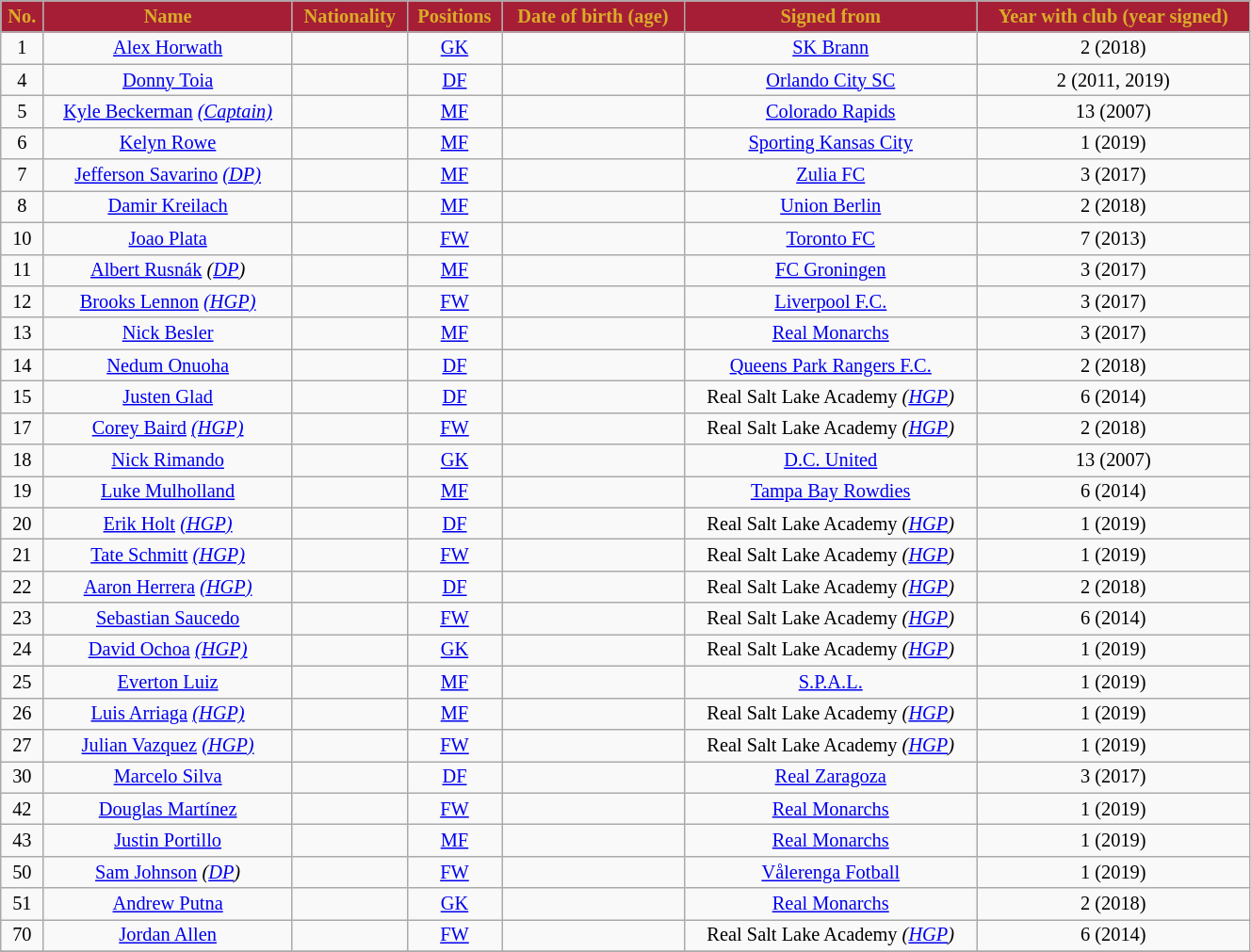<table class="wikitable sortable" style="text-align:center; font-size:85%; width:70%;">
<tr>
<th style="background:#A51E36; color:#DAAC27; text-align:center;">No.</th>
<th style="background:#A51E36; color:#DAAC27; text-align:center;">Name</th>
<th style="background:#A51E36; color:#DAAC27; text-align:center;">Nationality</th>
<th style="background:#A51E36; color:#DAAC27; text-align:center;">Positions</th>
<th style="background:#A51E36; color:#DAAC27; text-align:center;">Date of birth (age)</th>
<th style="background:#A51E36; color:#DAAC27; text-align:center;">Signed from</th>
<th style="background:#A51E36; color:#DAAC27; text-align:center;">Year with club (year signed)</th>
</tr>
<tr>
<td style="text-align:center;">1</td>
<td data-sort-value="Horwath"><a href='#'>Alex Horwath</a></td>
<td></td>
<td style="text-align:center;"><a href='#'>GK</a></td>
<td style="text-align:center;"></td>
<td> <a href='#'>SK Brann</a></td>
<td data-sort-value="2">2 (2018)</td>
</tr>
<tr>
<td style="text-align:center;">4</td>
<td data-sort-value="Toia"><a href='#'>Donny Toia</a></td>
<td></td>
<td style="text-align:center;"><a href='#'>DF</a></td>
<td style="text-align:center;"></td>
<td> <a href='#'>Orlando City SC</a></td>
<td data-sort-value="2">2 (2011, 2019)</td>
</tr>
<tr>
<td style="text-align:center;">5</td>
<td data-sort-value="Beckerman"><a href='#'>Kyle Beckerman</a> <em><a href='#'>(Captain)</a></em></td>
<td></td>
<td style="text-align:center;"><a href='#'>MF</a></td>
<td style="text-align:center;"></td>
<td> <a href='#'>Colorado Rapids</a></td>
<td data-sort-value="13">13 (2007)</td>
</tr>
<tr>
<td style="text-align:center;">6</td>
<td data-sort-value="Rowe"><a href='#'>Kelyn Rowe</a></td>
<td></td>
<td style="text-align:center;"><a href='#'>MF</a></td>
<td style="text-align:center;"></td>
<td> <a href='#'>Sporting Kansas City</a></td>
<td data-sort-value="1">1 (2019)</td>
</tr>
<tr>
<td style="text-align:center;">7</td>
<td data-sort-value="Savarino"><a href='#'>Jefferson Savarino</a> <em><a href='#'>(DP)</a></em></td>
<td></td>
<td style="text-align:center;"><a href='#'>MF</a></td>
<td style="text-align:center;"></td>
<td> <a href='#'>Zulia FC</a></td>
<td data-sort-value="3">3 (2017)</td>
</tr>
<tr>
<td style="text-align:center;">8</td>
<td data-sort-value="Kreilach"><a href='#'>Damir Kreilach</a></td>
<td></td>
<td style="text-align:center;"><a href='#'>MF</a></td>
<td style="text-align:center;"></td>
<td> <a href='#'>Union Berlin</a></td>
<td data-sort-value="2">2 (2018)</td>
</tr>
<tr>
<td style="text-align:center;">10</td>
<td data-sort-value="Plata"><a href='#'>Joao Plata</a></td>
<td></td>
<td style="text-align:center;"><a href='#'>FW</a></td>
<td style="text-align:center;"></td>
<td> <a href='#'>Toronto FC</a></td>
<td data-sort-value="7">7 (2013)</td>
</tr>
<tr>
<td style="text-align:center;">11</td>
<td data-sort-value="Rusnák"><a href='#'>Albert Rusnák</a> <em>(<a href='#'>DP</a>)</em></td>
<td></td>
<td style="text-align:center;"><a href='#'>MF</a></td>
<td style="text-align:center;"></td>
<td> <a href='#'>FC Groningen</a></td>
<td data-sort-value="3">3 (2017)</td>
</tr>
<tr>
<td style="text-align:center;">12</td>
<td data-sort-value="Lennon"><a href='#'>Brooks Lennon</a> <em><a href='#'>(HGP)</a></em></td>
<td></td>
<td style="text-align:center;"><a href='#'>FW</a></td>
<td style="text-align:center;"></td>
<td> <a href='#'>Liverpool F.C.</a></td>
<td data-sort-value="3">3 (2017)</td>
</tr>
<tr>
<td style="text-align:center;">13</td>
<td data-sort-value="Besler"><a href='#'>Nick Besler</a></td>
<td></td>
<td style="text-align:center;"><a href='#'>MF</a></td>
<td style="text-align:center;"></td>
<td> <a href='#'>Real Monarchs</a></td>
<td data-sort-value="3">3 (2017)</td>
</tr>
<tr>
<td style="text-align:center;">14</td>
<td data-sort-value="Onuoha"><a href='#'>Nedum Onuoha</a></td>
<td></td>
<td style="text-align:center;"><a href='#'>DF</a></td>
<td style="text-align:center;"></td>
<td> <a href='#'>Queens Park Rangers F.C.</a></td>
<td data-sort-value="2">2 (2018)</td>
</tr>
<tr>
<td style="text-align:center;">15</td>
<td data-sort-value="Glad"><a href='#'>Justen Glad</a></td>
<td></td>
<td style="text-align:center;"><a href='#'>DF</a></td>
<td style="text-align:center;"></td>
<td> Real Salt Lake Academy <em>(<a href='#'>HGP</a>)</em></td>
<td data-sort-value="6">6 (2014)</td>
</tr>
<tr>
<td style="text-align:center;">17</td>
<td data-sort-value="Baird"><a href='#'>Corey Baird</a>   <em><a href='#'>(HGP)</a></em></td>
<td></td>
<td style="text-align:center;"><a href='#'>FW</a></td>
<td style="text-align:center;"></td>
<td> Real Salt Lake Academy <em>(<a href='#'>HGP</a>)</em></td>
<td data-sort-value="2">2 (2018)</td>
</tr>
<tr>
<td style="text-align:center;">18</td>
<td data-sort-value="Rimando"><a href='#'>Nick Rimando</a></td>
<td></td>
<td style="text-align:center;"><a href='#'>GK</a></td>
<td style="text-align:center;"></td>
<td> <a href='#'>D.C. United</a></td>
<td data-sort-value="13">13 (2007)</td>
</tr>
<tr>
<td style="text-align:center;">19</td>
<td data-sort-value="Mulholland"><a href='#'>Luke Mulholland</a></td>
<td></td>
<td align="center"><a href='#'>MF</a></td>
<td align="center"></td>
<td> <a href='#'>Tampa Bay Rowdies</a></td>
<td data-sort-value="6">6 (2014)</td>
</tr>
<tr>
<td style="text-align:center;">20</td>
<td data-sort-value="Holt"><a href='#'>Erik Holt</a> <em><a href='#'>(HGP)</a></em></td>
<td></td>
<td style="text-align:center;"><a href='#'>DF</a></td>
<td style="text-align:center;"></td>
<td> Real Salt Lake Academy <em>(<a href='#'>HGP</a>)</em></td>
<td data-sort-value="1">1 (2019)</td>
</tr>
<tr>
<td style="text-align:center;">21</td>
<td data-sort-value="Schmitt"><a href='#'>Tate Schmitt</a> <em><a href='#'>(HGP)</a></em></td>
<td></td>
<td style="text-align:center;"><a href='#'>FW</a></td>
<td style="text-align:center;"></td>
<td> Real Salt Lake Academy <em>(<a href='#'>HGP</a>)</em></td>
<td data-sort-value="1">1 (2019)</td>
</tr>
<tr>
<td style="text-align:center;">22</td>
<td data-sort-value="Herrera"><a href='#'>Aaron Herrera</a> <em><a href='#'>(HGP)</a></em></td>
<td></td>
<td style="text-align:center;"><a href='#'>DF</a></td>
<td style="text-align:center;"></td>
<td> Real Salt Lake Academy <em>(<a href='#'>HGP</a>)</em></td>
<td data-sort-value="2">2 (2018)</td>
</tr>
<tr>
<td style="text-align:center;">23</td>
<td data-sort-value="Saucedo"><a href='#'>Sebastian Saucedo</a></td>
<td></td>
<td style="text-align:center;"><a href='#'>FW</a></td>
<td style="text-align:center;"></td>
<td> Real Salt Lake Academy <em>(<a href='#'>HGP</a>)</em></td>
<td data-sort-value="6">6 (2014)</td>
</tr>
<tr>
<td style="text-align:center;">24</td>
<td data-sort-value="Ochoa"><a href='#'>David Ochoa</a> <em><a href='#'>(HGP)</a></em></td>
<td></td>
<td style="text-align:center;"><a href='#'>GK</a></td>
<td style="text-align:center;"></td>
<td> Real Salt Lake Academy <em>(<a href='#'>HGP</a>)</em></td>
<td data-sort-value="1">1 (2019)</td>
</tr>
<tr>
<td style="text-align:center;">25</td>
<td data-sort-value="Luiz"><a href='#'>Everton Luiz</a></td>
<td></td>
<td style="text-align:center;"><a href='#'>MF</a></td>
<td style="text-align:center;"></td>
<td> <a href='#'>S.P.A.L.</a></td>
<td data-sort-value="1">1 (2019)</td>
</tr>
<tr>
<td style="text-align:center;">26</td>
<td data-sort-value="Arriaga"><a href='#'>Luis Arriaga</a> <em><a href='#'>(HGP)</a></em></td>
<td></td>
<td style="text-align:center;"><a href='#'>MF</a></td>
<td style="text-align:center;"></td>
<td> Real Salt Lake Academy <em>(<a href='#'>HGP</a>)</em></td>
<td data-sort-value="1">1 (2019)</td>
</tr>
<tr>
<td style="text-align:center;">27</td>
<td data-sort-value="Vazquez"><a href='#'>Julian Vazquez</a> <em><a href='#'>(HGP)</a></em></td>
<td></td>
<td style="text-align:center;"><a href='#'>FW</a></td>
<td style="text-align:center;"></td>
<td> Real Salt Lake Academy <em>(<a href='#'>HGP</a>)</em></td>
<td data-sort-value="1">1 (2019)</td>
</tr>
<tr>
<td style="text-align:center;">30</td>
<td data-sort-value="Silva, M"><a href='#'>Marcelo Silva</a></td>
<td></td>
<td style="text-align:center;"><a href='#'>DF</a></td>
<td style="text-align:center;"></td>
<td> <a href='#'>Real Zaragoza</a></td>
<td data-sort-value="3">3 (2017)</td>
</tr>
<tr>
<td style="text-align:center;">42</td>
<td data-sort-value="Martínez"><a href='#'>Douglas Martínez</a></td>
<td></td>
<td style="text-align:center;"><a href='#'>FW</a></td>
<td style="text-align:center;"></td>
<td> <a href='#'>Real Monarchs</a></td>
<td data-sort-value="1">1 (2019)</td>
</tr>
<tr>
<td style="text-align:center;">43</td>
<td data-sort-value="Portillo"><a href='#'>Justin Portillo</a></td>
<td></td>
<td style="text-align:center;"><a href='#'>MF</a></td>
<td style="text-align:center;"></td>
<td> <a href='#'>Real Monarchs</a></td>
<td data-sort-value="1">1 (2019)</td>
</tr>
<tr>
<td style="text-align:center;">50</td>
<td data-sort-value="Johnso"><a href='#'>Sam Johnson</a> <em>(<a href='#'>DP</a>)</em></td>
<td></td>
<td style="text-align:center;"><a href='#'>FW</a></td>
<td style="text-align:center;"></td>
<td> <a href='#'>Vålerenga Fotball</a></td>
<td data-sort-value="1">1 (2019)</td>
</tr>
<tr>
<td style="text-align:center;">51</td>
<td data-sort-value="Putna"><a href='#'>Andrew Putna</a></td>
<td></td>
<td style="text-align:center;"><a href='#'>GK</a></td>
<td style="text-align:center;"></td>
<td> <a href='#'>Real Monarchs</a></td>
<td data-sort-value="2">2 (2018)</td>
</tr>
<tr>
<td style="text-align:center;">70</td>
<td data-sort-value="Allen"><a href='#'>Jordan Allen</a></td>
<td></td>
<td style="text-align:center;"><a href='#'>FW</a></td>
<td style="text-align:center;"></td>
<td> Real Salt Lake Academy <em>(<a href='#'>HGP</a>)</em></td>
<td data-sort-value="6">6 (2014)</td>
</tr>
<tr>
</tr>
</table>
